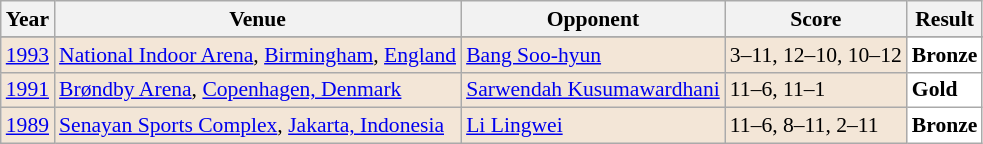<table class="sortable wikitable" style="font-size: 90%;">
<tr>
<th>Year</th>
<th>Venue</th>
<th>Opponent</th>
<th>Score</th>
<th>Result</th>
</tr>
<tr>
</tr>
<tr style="background:#F3E6D7">
<td align="center"><a href='#'>1993</a></td>
<td align="left"><a href='#'>National Indoor Arena</a>, <a href='#'>Birmingham</a>, <a href='#'>England</a></td>
<td align="left"> <a href='#'>Bang Soo-hyun</a></td>
<td align="left">3–11, 12–10, 10–12</td>
<td style="text-align:left; background:white"> <strong>Bronze</strong></td>
</tr>
<tr style="background:#F3E6D7">
<td align="center"><a href='#'>1991</a></td>
<td align="left"><a href='#'>Brøndby Arena</a>, <a href='#'>Copenhagen, Denmark</a></td>
<td align="left"> <a href='#'>Sarwendah Kusumawardhani</a></td>
<td align="left">11–6, 11–1</td>
<td style="text-align:left; background:white"> <strong>Gold</strong></td>
</tr>
<tr style="background:#F3E6D7">
<td align="center"><a href='#'>1989</a></td>
<td align="left"><a href='#'>Senayan Sports Complex</a>, <a href='#'>Jakarta, Indonesia</a></td>
<td align="left"> <a href='#'>Li Lingwei</a></td>
<td align="left">11–6, 8–11, 2–11</td>
<td style="text-align:left; background:white"> <strong>Bronze</strong></td>
</tr>
</table>
